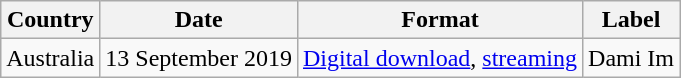<table class="wikitable plainrowheaders">
<tr>
<th scope="col">Country</th>
<th scope="col">Date</th>
<th scope="col">Format</th>
<th scope="col">Label</th>
</tr>
<tr>
<td>Australia</td>
<td>13 September 2019</td>
<td><a href='#'>Digital download</a>, <a href='#'>streaming</a></td>
<td>Dami Im</td>
</tr>
</table>
